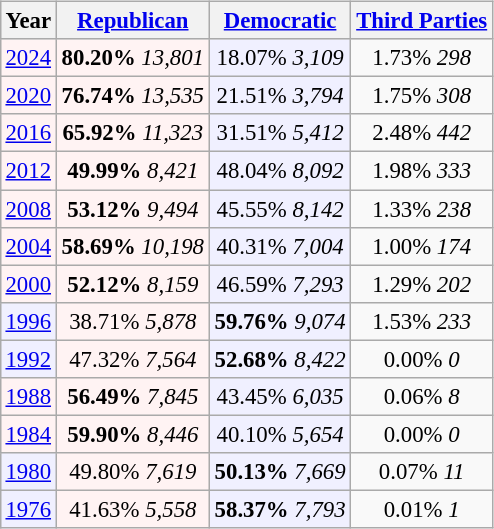<table class="wikitable" style="float:right; font-size:95%;">
<tr bgcolor=lightgrey>
<th>Year</th>
<th><a href='#'>Republican</a></th>
<th><a href='#'>Democratic</a></th>
<th><a href='#'>Third Parties</a></th>
</tr>
<tr>
<td align="center" bgcolor="#fff3f3"><a href='#'>2024</a></td>
<td align="center" bgcolor="#fff3f3"><strong>80.20%</strong> <em>13,801</em></td>
<td align="center" bgcolor="#f0f0ff">18.07% <em>3,109</em></td>
<td align="center">1.73% <em>298</em></td>
</tr>
<tr>
<td align="center" bgcolor="#fff3f3"><a href='#'>2020</a></td>
<td align="center" bgcolor="#fff3f3"><strong>76.74%</strong> <em>13,535</em></td>
<td align="center" bgcolor="#f0f0ff">21.51% <em>3,794</em></td>
<td align="center">1.75% <em>308</em></td>
</tr>
<tr>
<td align="center" bgcolor="#fff3f3"><a href='#'>2016</a></td>
<td align="center" bgcolor="#fff3f3"><strong>65.92%</strong> <em>11,323</em></td>
<td align="center" bgcolor="#f0f0ff">31.51% <em>5,412</em></td>
<td align="center">2.48% <em>442</em></td>
</tr>
<tr>
<td align="center" bgcolor="#fff3f3"><a href='#'>2012</a></td>
<td align="center" bgcolor="#fff3f3"><strong>49.99%</strong> <em>8,421</em></td>
<td align="center" bgcolor="#f0f0ff">48.04% <em>8,092</em></td>
<td align="center">1.98% <em>333</em></td>
</tr>
<tr>
<td align="center" bgcolor="#fff3f3"><a href='#'>2008</a></td>
<td align="center" bgcolor="#fff3f3"><strong>53.12%</strong> <em>9,494</em></td>
<td align="center" bgcolor="#f0f0ff">45.55% <em>8,142</em></td>
<td align="center">1.33% <em>238</em></td>
</tr>
<tr>
<td align="center" bgcolor="#fff3f3"><a href='#'>2004</a></td>
<td align="center" bgcolor="#fff3f3"><strong>58.69%</strong> <em>10,198</em></td>
<td align="center" bgcolor="#f0f0ff">40.31% <em>7,004</em></td>
<td align="center">1.00% <em>174</em></td>
</tr>
<tr>
<td align="center" bgcolor="#fff3f3"><a href='#'>2000</a></td>
<td align="center" bgcolor="#fff3f3"><strong>52.12%</strong> <em>8,159</em></td>
<td align="center" bgcolor="#f0f0ff">46.59% <em>7,293</em></td>
<td align="center">1.29% <em>202</em></td>
</tr>
<tr>
<td align="center" bgcolor="#f0f0ff"><a href='#'>1996</a></td>
<td align="center" bgcolor="#fff3f3">38.71% <em>5,878</em></td>
<td align="center" bgcolor="#f0f0ff"><strong>59.76%</strong> <em>9,074</em></td>
<td align="center">1.53% <em>233</em></td>
</tr>
<tr>
<td align="center" bgcolor="#f0f0ff"><a href='#'>1992</a></td>
<td align="center" bgcolor="#fff3f3">47.32% <em>7,564</em></td>
<td align="center" bgcolor="#f0f0ff"><strong>52.68%</strong> <em>8,422</em></td>
<td align="center">0.00% <em>0</em></td>
</tr>
<tr>
<td align="center" bgcolor="#fff3f3"><a href='#'>1988</a></td>
<td align="center" bgcolor="#fff3f3"><strong>56.49%</strong> <em>7,845</em></td>
<td align="center" bgcolor="#f0f0ff">43.45% <em>6,035</em></td>
<td align="center">0.06% <em>8</em></td>
</tr>
<tr>
<td align="center" bgcolor="#fff3f3"><a href='#'>1984</a></td>
<td align="center" bgcolor="#fff3f3"><strong>59.90%</strong> <em>8,446</em></td>
<td align="center" bgcolor="#f0f0ff">40.10% <em>5,654</em></td>
<td align="center">0.00% <em>0</em></td>
</tr>
<tr>
<td align="center" bgcolor="#f0f0ff"><a href='#'>1980</a></td>
<td align="center" bgcolor="#fff3f3">49.80% <em>7,619</em></td>
<td align="center" bgcolor="#f0f0ff"><strong>50.13%</strong> <em>7,669</em></td>
<td align="center">0.07% <em>11</em></td>
</tr>
<tr>
<td align="center" bgcolor="#f0f0ff"><a href='#'>1976</a></td>
<td align="center" bgcolor="#fff3f3">41.63% <em>5,558</em></td>
<td align="center" bgcolor="#f0f0ff"><strong>58.37%</strong> <em>7,793</em></td>
<td align="center">0.01% <em>1</em></td>
</tr>
</table>
